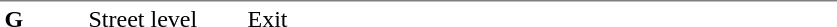<table table border=0 cellspacing=0 cellpadding=3>
<tr>
<td style="border-top:solid 1px gray;" width=50 valign=top><strong>G</strong></td>
<td style="border-top:solid 1px gray;" width=100 valign=top>Street level</td>
<td style="border-top:solid 1px gray;" width=390 valign=top>Exit</td>
</tr>
</table>
